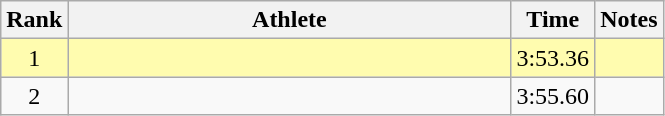<table class="wikitable" style="text-align:center">
<tr>
<th>Rank</th>
<th Style="width:18em">Athlete</th>
<th>Time</th>
<th>Notes</th>
</tr>
<tr style="width:10px; background:#fffcaf">
<td>1</td>
<td style="text-align:left"></td>
<td>3:53.36</td>
<td></td>
</tr>
<tr>
<td>2</td>
<td style="text-align:left"></td>
<td>3:55.60</td>
<td></td>
</tr>
</table>
